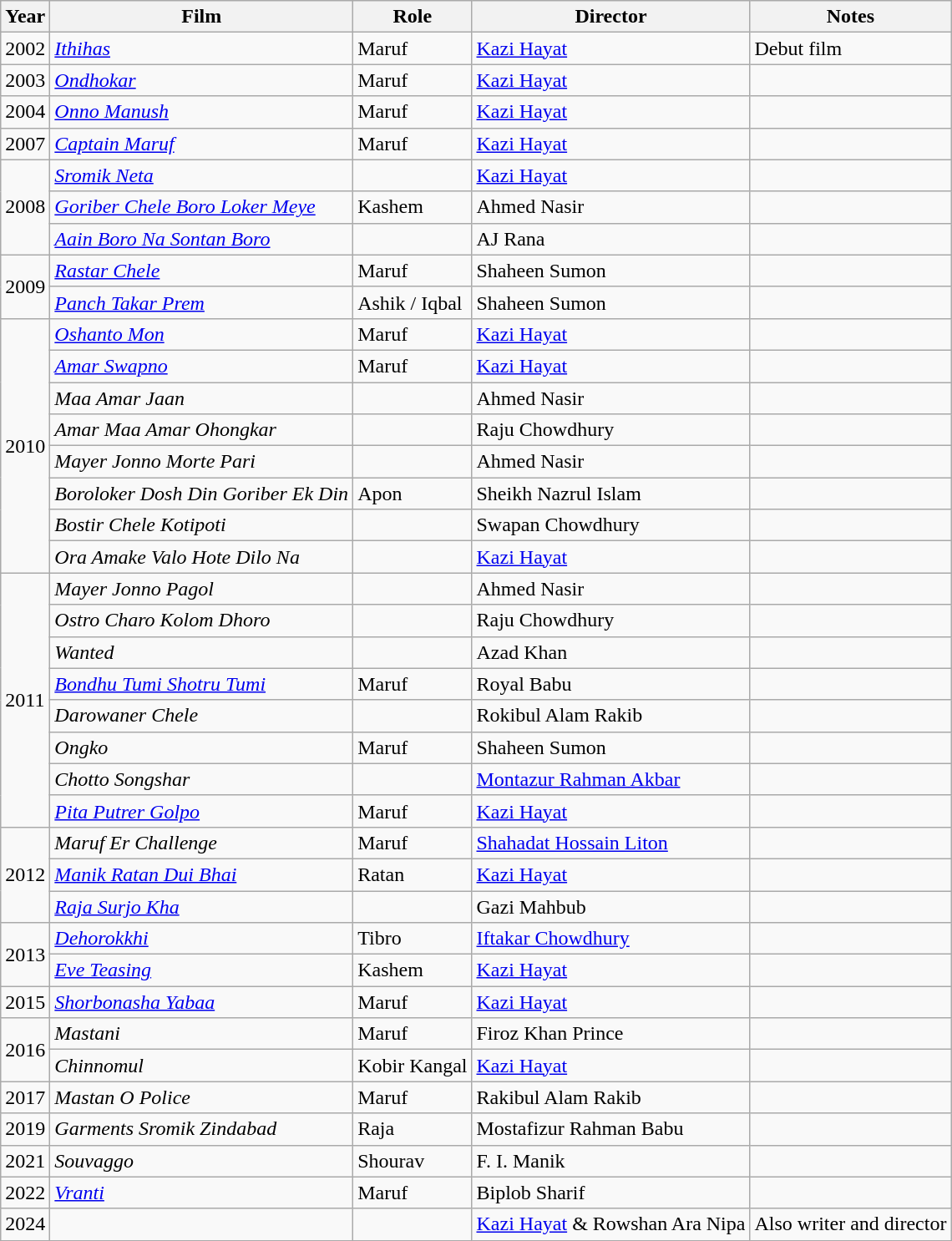<table class="wikitable">
<tr>
<th>Year</th>
<th>Film</th>
<th>Role</th>
<th>Director</th>
<th>Notes</th>
</tr>
<tr>
<td rowspan="1">2002</td>
<td><a href='#'><em>Ithihas</em></a></td>
<td>Maruf</td>
<td><a href='#'>Kazi Hayat</a></td>
<td>Debut film</td>
</tr>
<tr>
<td>2003</td>
<td><em><a href='#'>Ondhokar</a></em></td>
<td>Maruf</td>
<td><a href='#'>Kazi Hayat</a></td>
<td></td>
</tr>
<tr>
<td>2004</td>
<td><em><a href='#'>Onno Manush</a></em></td>
<td>Maruf</td>
<td><a href='#'>Kazi Hayat</a></td>
<td></td>
</tr>
<tr>
<td rowspan="1">2007</td>
<td><em><a href='#'>Captain Maruf</a></em></td>
<td>Maruf</td>
<td><a href='#'>Kazi Hayat</a></td>
<td></td>
</tr>
<tr>
<td rowspan="3">2008</td>
<td><em><a href='#'>Sromik Neta</a></em></td>
<td></td>
<td><a href='#'>Kazi Hayat</a></td>
<td></td>
</tr>
<tr>
<td><em><a href='#'>Goriber Chele Boro Loker Meye</a></em></td>
<td>Kashem</td>
<td>Ahmed Nasir</td>
<td></td>
</tr>
<tr>
<td><em><a href='#'>Aain Boro Na Sontan Boro</a></em></td>
<td></td>
<td>AJ Rana</td>
<td></td>
</tr>
<tr>
<td rowspan="2">2009</td>
<td><em><a href='#'>Rastar Chele</a></em></td>
<td>Maruf</td>
<td>Shaheen Sumon</td>
<td></td>
</tr>
<tr>
<td><em><a href='#'>Panch Takar Prem</a></em></td>
<td>Ashik / Iqbal</td>
<td>Shaheen Sumon</td>
<td></td>
</tr>
<tr>
<td rowspan="8">2010</td>
<td><em><a href='#'>Oshanto Mon</a></em></td>
<td>Maruf</td>
<td><a href='#'>Kazi Hayat</a></td>
<td></td>
</tr>
<tr>
<td><em><a href='#'>Amar Swapno</a></em></td>
<td>Maruf</td>
<td><a href='#'>Kazi Hayat</a></td>
<td></td>
</tr>
<tr>
<td><em>Maa Amar Jaan</em></td>
<td></td>
<td>Ahmed Nasir</td>
<td></td>
</tr>
<tr>
<td><em>Amar Maa Amar Ohongkar</em></td>
<td></td>
<td>Raju Chowdhury</td>
<td></td>
</tr>
<tr>
<td><em>Mayer Jonno Morte Pari</em></td>
<td></td>
<td>Ahmed Nasir</td>
<td></td>
</tr>
<tr>
<td><em>Boroloker Dosh Din Goriber Ek Din</em></td>
<td>Apon</td>
<td>Sheikh Nazrul Islam</td>
<td></td>
</tr>
<tr>
<td><em>Bostir Chele Kotipoti</em></td>
<td></td>
<td>Swapan Chowdhury</td>
<td></td>
</tr>
<tr>
<td><em>Ora Amake Valo Hote Dilo Na</em></td>
<td></td>
<td><a href='#'>Kazi Hayat</a></td>
<td></td>
</tr>
<tr>
<td rowspan="8">2011</td>
<td><em>Mayer Jonno Pagol</em></td>
<td></td>
<td>Ahmed Nasir</td>
<td></td>
</tr>
<tr>
<td><em>Ostro Charo Kolom Dhoro</em></td>
<td></td>
<td>Raju Chowdhury</td>
<td></td>
</tr>
<tr>
<td><em>Wanted</em></td>
<td></td>
<td>Azad Khan</td>
<td></td>
</tr>
<tr>
<td><em><a href='#'>Bondhu Tumi Shotru Tumi</a></em></td>
<td>Maruf</td>
<td>Royal Babu</td>
<td></td>
</tr>
<tr>
<td><em>Darowaner Chele</em></td>
<td></td>
<td>Rokibul Alam Rakib</td>
<td></td>
</tr>
<tr>
<td><em>Ongko</em></td>
<td>Maruf</td>
<td>Shaheen Sumon</td>
<td></td>
</tr>
<tr>
<td><em>Chotto Songshar</em></td>
<td></td>
<td><a href='#'>Montazur Rahman Akbar</a></td>
<td></td>
</tr>
<tr>
<td><em><a href='#'>Pita Putrer Golpo</a></em></td>
<td>Maruf</td>
<td><a href='#'>Kazi Hayat</a></td>
<td></td>
</tr>
<tr>
<td rowspan="3">2012</td>
<td><em>Maruf Er Challenge</em></td>
<td>Maruf</td>
<td><a href='#'>Shahadat Hossain Liton</a></td>
<td></td>
</tr>
<tr>
<td><em><a href='#'>Manik Ratan Dui Bhai</a></em></td>
<td>Ratan</td>
<td><a href='#'>Kazi Hayat</a></td>
<td></td>
</tr>
<tr>
<td><em><a href='#'>Raja Surjo Kha</a></em></td>
<td></td>
<td>Gazi Mahbub</td>
<td></td>
</tr>
<tr>
<td rowspan="2">2013</td>
<td><em><a href='#'>Dehorokkhi</a></em></td>
<td>Tibro</td>
<td><a href='#'>Iftakar Chowdhury</a></td>
<td></td>
</tr>
<tr>
<td><em><a href='#'>Eve Teasing</a></em></td>
<td>Kashem</td>
<td><a href='#'>Kazi Hayat</a></td>
<td></td>
</tr>
<tr>
<td rowspan="1">2015</td>
<td><em><a href='#'>Shorbonasha Yabaa</a></em></td>
<td>Maruf</td>
<td><a href='#'>Kazi Hayat</a></td>
<td></td>
</tr>
<tr>
<td rowspan="2">2016</td>
<td><em>Mastani</em></td>
<td>Maruf</td>
<td>Firoz Khan Prince</td>
<td></td>
</tr>
<tr>
<td><em>Chinnomul</em></td>
<td>Kobir Kangal</td>
<td><a href='#'>Kazi Hayat</a></td>
<td></td>
</tr>
<tr>
<td rowspan="1">2017</td>
<td><em>Mastan O Police</em></td>
<td>Maruf</td>
<td>Rakibul Alam Rakib</td>
<td></td>
</tr>
<tr>
<td rowspan="1">2019</td>
<td><em>Garments Sromik Zindabad</em></td>
<td>Raja</td>
<td>Mostafizur Rahman Babu</td>
<td></td>
</tr>
<tr>
<td>2021</td>
<td><em>Souvaggo</em></td>
<td>Shourav</td>
<td>F. I. Manik</td>
<td></td>
</tr>
<tr>
<td>2022</td>
<td><em><a href='#'>Vranti</a></em></td>
<td>Maruf</td>
<td>Biplob Sharif</td>
<td></td>
</tr>
<tr>
<td>2024</td>
<td></td>
<td></td>
<td><a href='#'>Kazi Hayat</a> & Rowshan Ara Nipa</td>
<td>Also writer and director</td>
</tr>
<tr>
</tr>
</table>
